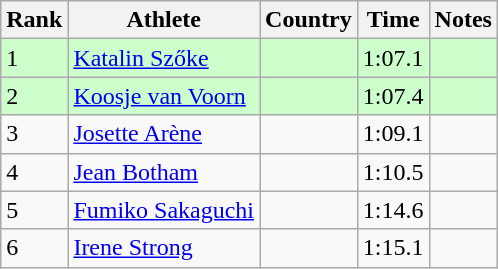<table class="wikitable sortable">
<tr>
<th>Rank</th>
<th>Athlete</th>
<th>Country</th>
<th>Time</th>
<th>Notes</th>
</tr>
<tr bgcolor=#CCFFCC>
<td>1</td>
<td><a href='#'>Katalin Szőke</a></td>
<td></td>
<td>1:07.1</td>
<td></td>
</tr>
<tr bgcolor=#CCFFCC>
<td>2</td>
<td><a href='#'>Koosje van Voorn</a></td>
<td></td>
<td>1:07.4</td>
<td></td>
</tr>
<tr>
<td>3</td>
<td><a href='#'>Josette Arène</a></td>
<td></td>
<td>1:09.1</td>
<td></td>
</tr>
<tr>
<td>4</td>
<td><a href='#'>Jean Botham</a></td>
<td></td>
<td>1:10.5</td>
<td></td>
</tr>
<tr>
<td>5</td>
<td><a href='#'>Fumiko Sakaguchi</a></td>
<td></td>
<td>1:14.6</td>
<td></td>
</tr>
<tr>
<td>6</td>
<td><a href='#'>Irene Strong</a></td>
<td></td>
<td>1:15.1</td>
<td></td>
</tr>
</table>
